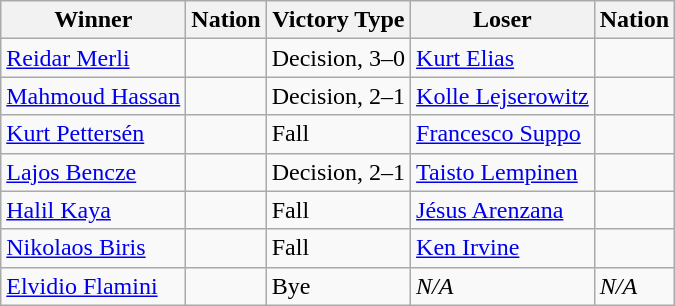<table class="wikitable sortable" style="text-align:left;">
<tr>
<th>Winner</th>
<th>Nation</th>
<th>Victory Type</th>
<th>Loser</th>
<th>Nation</th>
</tr>
<tr>
<td><a href='#'>Reidar Merli</a></td>
<td></td>
<td>Decision, 3–0</td>
<td><a href='#'>Kurt Elias</a></td>
<td></td>
</tr>
<tr>
<td><a href='#'>Mahmoud Hassan</a></td>
<td></td>
<td>Decision, 2–1</td>
<td><a href='#'>Kolle Lejserowitz</a></td>
<td></td>
</tr>
<tr>
<td><a href='#'>Kurt Pettersén</a></td>
<td></td>
<td>Fall</td>
<td><a href='#'>Francesco Suppo</a></td>
<td></td>
</tr>
<tr>
<td><a href='#'>Lajos Bencze</a></td>
<td></td>
<td>Decision, 2–1</td>
<td><a href='#'>Taisto Lempinen</a></td>
<td></td>
</tr>
<tr>
<td><a href='#'>Halil Kaya</a></td>
<td></td>
<td>Fall</td>
<td><a href='#'>Jésus Arenzana</a></td>
<td></td>
</tr>
<tr>
<td><a href='#'>Nikolaos Biris</a></td>
<td></td>
<td>Fall</td>
<td><a href='#'>Ken Irvine</a></td>
<td></td>
</tr>
<tr>
<td><a href='#'>Elvidio Flamini</a></td>
<td></td>
<td>Bye</td>
<td><em>N/A</em></td>
<td><em>N/A</em></td>
</tr>
</table>
